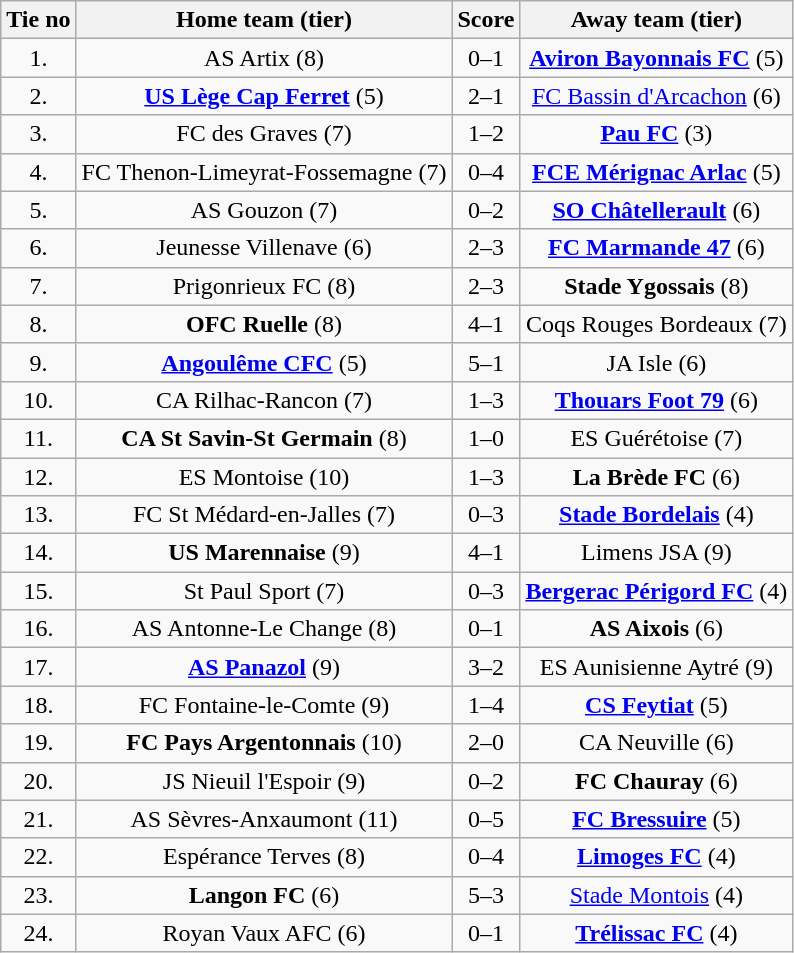<table class="wikitable" style="text-align: center">
<tr>
<th>Tie no</th>
<th>Home team (tier)</th>
<th>Score</th>
<th>Away team (tier)</th>
</tr>
<tr>
<td>1.</td>
<td>AS Artix (8)</td>
<td>0–1</td>
<td><strong><a href='#'>Aviron Bayonnais FC</a></strong> (5)</td>
</tr>
<tr>
<td>2.</td>
<td><strong><a href='#'>US Lège Cap Ferret</a></strong> (5)</td>
<td>2–1</td>
<td><a href='#'>FC Bassin d'Arcachon</a> (6)</td>
</tr>
<tr>
<td>3.</td>
<td>FC des Graves (7)</td>
<td>1–2 </td>
<td><strong><a href='#'>Pau FC</a></strong> (3)</td>
</tr>
<tr>
<td>4.</td>
<td>FC Thenon-Limeyrat-Fossemagne (7)</td>
<td>0–4</td>
<td><strong><a href='#'>FCE Mérignac Arlac</a></strong> (5)</td>
</tr>
<tr>
<td>5.</td>
<td>AS Gouzon (7)</td>
<td>0–2</td>
<td><strong><a href='#'>SO Châtellerault</a></strong> (6)</td>
</tr>
<tr>
<td>6.</td>
<td>Jeunesse Villenave (6)</td>
<td>2–3 </td>
<td><strong><a href='#'>FC Marmande 47</a></strong> (6)</td>
</tr>
<tr>
<td>7.</td>
<td>Prigonrieux FC (8)</td>
<td>2–3</td>
<td><strong>Stade Ygossais</strong> (8)</td>
</tr>
<tr>
<td>8.</td>
<td><strong>OFC Ruelle</strong> (8)</td>
<td>4–1</td>
<td>Coqs Rouges Bordeaux (7)</td>
</tr>
<tr>
<td>9.</td>
<td><strong><a href='#'>Angoulême CFC</a></strong> (5)</td>
<td>5–1</td>
<td>JA Isle (6)</td>
</tr>
<tr>
<td>10.</td>
<td>CA Rilhac-Rancon (7)</td>
<td>1–3</td>
<td><strong><a href='#'>Thouars Foot 79</a></strong> (6)</td>
</tr>
<tr>
<td>11.</td>
<td><strong>CA St Savin-St Germain</strong> (8)</td>
<td>1–0</td>
<td>ES Guérétoise (7)</td>
</tr>
<tr>
<td>12.</td>
<td>ES Montoise (10)</td>
<td>1–3 </td>
<td><strong>La Brède FC</strong> (6)</td>
</tr>
<tr>
<td>13.</td>
<td>FC St Médard-en-Jalles (7)</td>
<td>0–3</td>
<td><strong><a href='#'>Stade Bordelais</a></strong> (4)</td>
</tr>
<tr>
<td>14.</td>
<td><strong>US Marennaise</strong> (9)</td>
<td>4–1 </td>
<td>Limens JSA (9)</td>
</tr>
<tr>
<td>15.</td>
<td>St Paul Sport (7)</td>
<td>0–3</td>
<td><strong><a href='#'>Bergerac Périgord FC</a></strong> (4)</td>
</tr>
<tr>
<td>16.</td>
<td>AS Antonne-Le Change (8)</td>
<td>0–1</td>
<td><strong>AS Aixois</strong> (6)</td>
</tr>
<tr>
<td>17.</td>
<td><strong><a href='#'>AS Panazol</a></strong> (9)</td>
<td>3–2</td>
<td>ES Aunisienne Aytré (9)</td>
</tr>
<tr>
<td>18.</td>
<td>FC Fontaine-le-Comte (9)</td>
<td>1–4</td>
<td><strong><a href='#'>CS Feytiat</a></strong> (5)</td>
</tr>
<tr>
<td>19.</td>
<td><strong>FC Pays Argentonnais</strong> (10)</td>
<td>2–0</td>
<td>CA Neuville (6)</td>
</tr>
<tr>
<td>20.</td>
<td>JS Nieuil l'Espoir (9)</td>
<td>0–2</td>
<td><strong>FC Chauray</strong> (6)</td>
</tr>
<tr>
<td>21.</td>
<td>AS Sèvres-Anxaumont (11)</td>
<td>0–5</td>
<td><strong><a href='#'>FC Bressuire</a></strong> (5)</td>
</tr>
<tr>
<td>22.</td>
<td>Espérance Terves (8)</td>
<td>0–4 </td>
<td><strong><a href='#'>Limoges FC</a></strong> (4)</td>
</tr>
<tr>
<td>23.</td>
<td><strong>Langon FC</strong> (6)</td>
<td>5–3</td>
<td><a href='#'>Stade Montois</a> (4)</td>
</tr>
<tr>
<td>24.</td>
<td>Royan Vaux AFC (6)</td>
<td>0–1 </td>
<td><strong><a href='#'>Trélissac FC</a></strong> (4)</td>
</tr>
</table>
